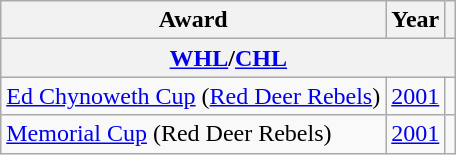<table class="wikitable">
<tr>
<th>Award</th>
<th>Year</th>
<th></th>
</tr>
<tr ALIGN="center" bgcolor="#e0e0e0">
<th colspan="3"><a href='#'>WHL</a>/<a href='#'>CHL</a></th>
</tr>
<tr>
<td><a href='#'>Ed Chynoweth Cup</a> (<a href='#'>Red Deer Rebels</a>)</td>
<td><a href='#'>2001</a></td>
<td></td>
</tr>
<tr>
<td><a href='#'>Memorial Cup</a> (Red Deer Rebels)</td>
<td><a href='#'>2001</a></td>
<td></td>
</tr>
</table>
